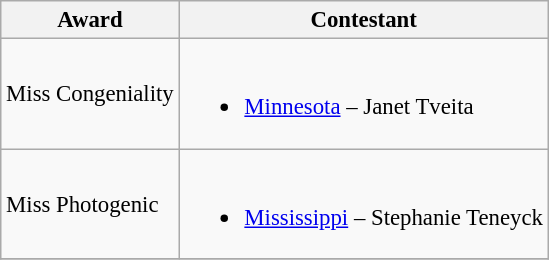<table class="wikitable sortable" style="font-size:95%;">
<tr>
<th>Award</th>
<th>Contestant</th>
</tr>
<tr>
<td>Miss Congeniality</td>
<td><br><ul><li><a href='#'>Minnesota</a> – Janet Tveita</li></ul></td>
</tr>
<tr>
<td>Miss Photogenic</td>
<td><br><ul><li><a href='#'>Mississippi</a> – Stephanie Teneyck</li></ul></td>
</tr>
<tr>
</tr>
</table>
